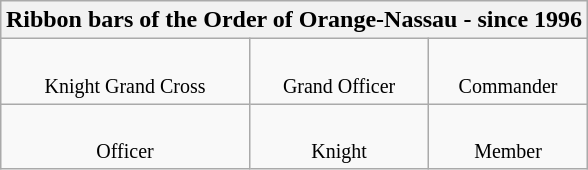<table class=wikitable style="margin: 1em auto;">
<tr>
<th colspan=3>Ribbon bars of the Order of Orange-Nassau - since 1996</th>
</tr>
<tr align=center>
<td><br><small>Knight Grand Cross</small></td>
<td><br><small>Grand Officer</small></td>
<td><br><small>Commander</small></td>
</tr>
<tr align=center>
<td><br><small>Officer</small></td>
<td><br><small>Knight</small></td>
<td><br><small>Member</small></td>
</tr>
</table>
